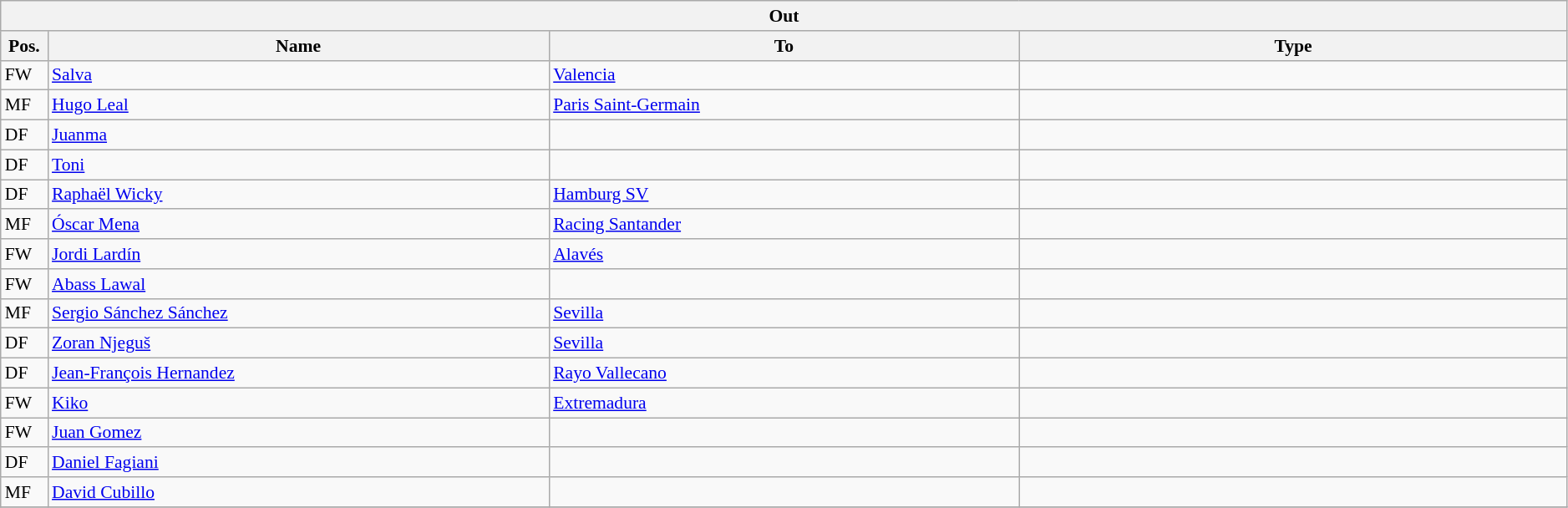<table class="wikitable" style="font-size:90%;width:99%;">
<tr>
<th colspan="4">Out</th>
</tr>
<tr>
<th width=3%>Pos.</th>
<th width=32%>Name</th>
<th width=30%>To</th>
<th width=35%>Type</th>
</tr>
<tr>
<td>FW</td>
<td><a href='#'>Salva</a></td>
<td><a href='#'>Valencia</a></td>
<td></td>
</tr>
<tr>
<td>MF</td>
<td><a href='#'>Hugo Leal</a></td>
<td><a href='#'>Paris Saint-Germain</a></td>
<td></td>
</tr>
<tr>
<td>DF</td>
<td><a href='#'>Juanma</a></td>
<td></td>
<td></td>
</tr>
<tr>
<td>DF</td>
<td><a href='#'>Toni</a></td>
<td></td>
<td></td>
</tr>
<tr>
<td>DF</td>
<td><a href='#'>Raphaël Wicky</a></td>
<td><a href='#'>Hamburg SV</a></td>
<td></td>
</tr>
<tr>
<td>MF</td>
<td><a href='#'>Óscar Mena</a></td>
<td><a href='#'>Racing Santander</a></td>
<td></td>
</tr>
<tr>
<td>FW</td>
<td><a href='#'>Jordi Lardín</a></td>
<td><a href='#'>Alavés</a></td>
<td></td>
</tr>
<tr>
<td>FW</td>
<td><a href='#'>Abass Lawal</a></td>
<td></td>
<td></td>
</tr>
<tr>
<td>MF</td>
<td><a href='#'>Sergio Sánchez Sánchez</a></td>
<td><a href='#'>Sevilla</a></td>
<td></td>
</tr>
<tr>
<td>DF</td>
<td><a href='#'>Zoran Njeguš</a></td>
<td><a href='#'>Sevilla</a></td>
<td></td>
</tr>
<tr>
<td>DF</td>
<td><a href='#'>Jean-François Hernandez</a></td>
<td><a href='#'>Rayo Vallecano</a></td>
<td></td>
</tr>
<tr>
<td>FW</td>
<td><a href='#'>Kiko</a></td>
<td><a href='#'>Extremadura</a></td>
<td></td>
</tr>
<tr>
<td>FW</td>
<td><a href='#'>Juan Gomez</a></td>
<td></td>
<td></td>
</tr>
<tr>
<td>DF</td>
<td><a href='#'>Daniel Fagiani</a></td>
<td></td>
<td></td>
</tr>
<tr>
<td>MF</td>
<td><a href='#'>David Cubillo</a></td>
<td></td>
<td></td>
</tr>
<tr>
</tr>
</table>
